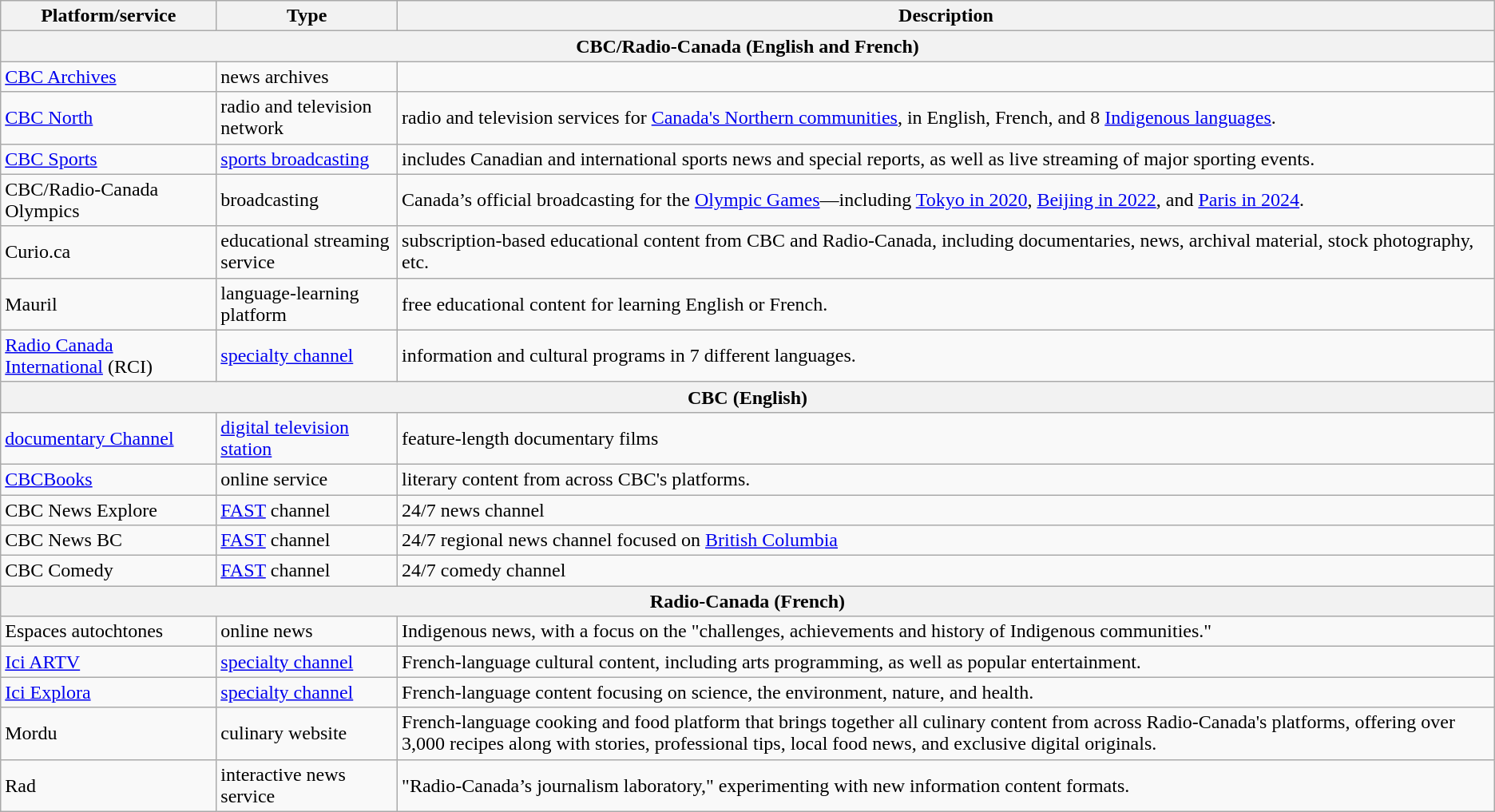<table class="wikitable sortable">
<tr>
<th>Platform/service</th>
<th>Type</th>
<th>Description</th>
</tr>
<tr>
<th colspan="3">CBC/Radio-Canada (English and French)</th>
</tr>
<tr>
<td><a href='#'>CBC Archives</a></td>
<td>news archives</td>
<td></td>
</tr>
<tr>
<td><a href='#'>CBC North</a></td>
<td>radio and television network</td>
<td>radio and television services for <a href='#'>Canada's Northern communities</a>, in English, French, and 8 <a href='#'>Indigenous languages</a>.</td>
</tr>
<tr>
<td><a href='#'>CBC Sports</a></td>
<td><a href='#'>sports broadcasting</a></td>
<td>includes Canadian and international sports news and special reports, as well as live streaming of major sporting events.</td>
</tr>
<tr>
<td>CBC/Radio-Canada Olympics</td>
<td>broadcasting</td>
<td>Canada’s official broadcasting for the <a href='#'>Olympic Games</a>—including <a href='#'>Tokyo in 2020</a>, <a href='#'>Beijing in 2022</a>, and <a href='#'>Paris in 2024</a>.</td>
</tr>
<tr>
<td>Curio.ca</td>
<td>educational streaming service</td>
<td>subscription-based educational content from CBC and Radio-Canada, including documentaries, news, archival material, stock photography, etc.</td>
</tr>
<tr>
<td>Mauril</td>
<td>language-learning platform</td>
<td>free educational content for learning English or French.</td>
</tr>
<tr>
<td><a href='#'>Radio Canada International</a> (RCI)</td>
<td><a href='#'>specialty channel</a></td>
<td>information and cultural programs in 7 different languages.</td>
</tr>
<tr>
<th colspan="3">CBC (English)</th>
</tr>
<tr>
<td><a href='#'>documentary Channel</a></td>
<td><a href='#'>digital television station</a></td>
<td>feature-length documentary films</td>
</tr>
<tr>
<td><a href='#'>CBCBooks</a></td>
<td>online service</td>
<td>literary content from across CBC's platforms.</td>
</tr>
<tr>
<td>CBC News Explore</td>
<td><a href='#'>FAST</a> channel</td>
<td>24/7 news channel</td>
</tr>
<tr>
<td>CBC News BC</td>
<td><a href='#'>FAST</a> channel</td>
<td>24/7 regional news channel focused on <a href='#'>British Columbia</a></td>
</tr>
<tr>
<td>CBC Comedy</td>
<td><a href='#'>FAST</a> channel</td>
<td>24/7 comedy channel</td>
</tr>
<tr>
<th colspan="3">Radio-Canada (French)</th>
</tr>
<tr>
<td>Espaces autochtones</td>
<td>online news</td>
<td>Indigenous news, with a focus on the "challenges, achievements and history of Indigenous communities."</td>
</tr>
<tr>
<td><a href='#'>Ici ARTV</a></td>
<td><a href='#'>specialty channel</a></td>
<td>French-language cultural content, including arts programming, as well as popular entertainment.</td>
</tr>
<tr>
<td><a href='#'>Ici Explora</a></td>
<td><a href='#'>specialty channel</a></td>
<td>French-language content focusing on science, the environment, nature, and health.</td>
</tr>
<tr>
<td>Mordu</td>
<td>culinary website</td>
<td>French-language cooking and food platform that brings together all culinary content from across Radio-Canada's platforms, offering over 3,000 recipes along with stories, professional tips, local food news, and exclusive digital originals.</td>
</tr>
<tr>
<td>Rad</td>
<td>interactive news service</td>
<td>"Radio-Canada’s journalism laboratory," experimenting with new information content formats.</td>
</tr>
</table>
